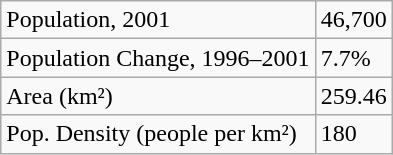<table class="wikitable">
<tr>
<td>Population, 2001</td>
<td>46,700</td>
</tr>
<tr>
<td>Population Change, 1996–2001</td>
<td>7.7%</td>
</tr>
<tr>
<td>Area (km²)</td>
<td>259.46</td>
</tr>
<tr>
<td>Pop. Density (people per km²)</td>
<td>180</td>
</tr>
</table>
